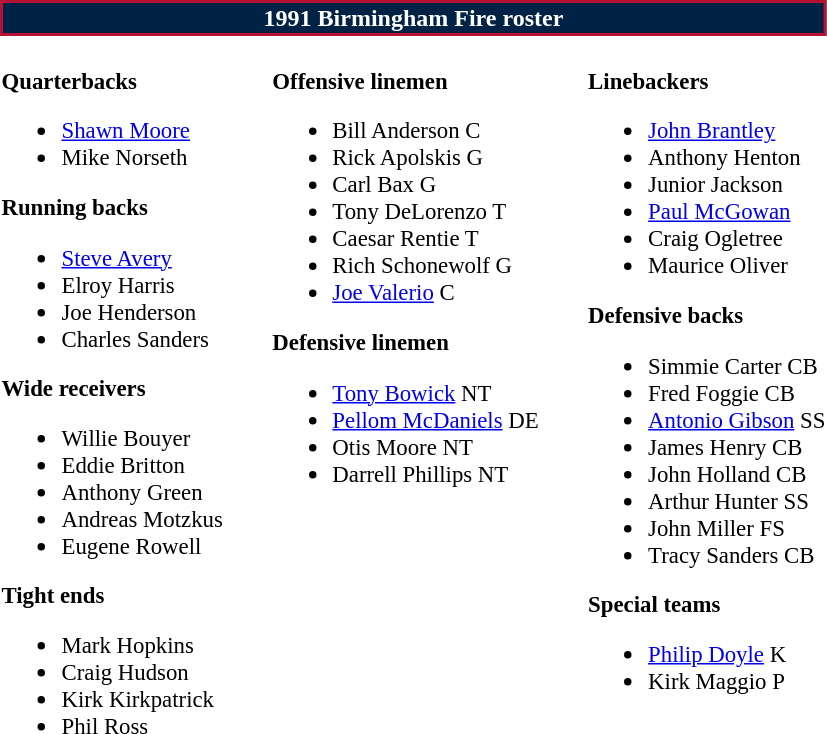<table class="toccolours" style="text-align: left;">
<tr>
<th colspan="9" style="background-color: #002244; color: #FFFFFF; border: 2px solid #B71234; text-align: center;"><strong>1991 Birmingham Fire roster</strong></th>
</tr>
<tr>
<td style="font-size: 95%;" valign="top"><br><strong>Quarterbacks</strong><ul><li> <a href='#'>Shawn Moore</a></li><li> Mike Norseth</li></ul><strong>Running backs</strong><ul><li> <a href='#'>Steve Avery</a></li><li> Elroy Harris</li><li> Joe Henderson</li><li> Charles Sanders</li></ul><strong>Wide receivers</strong><ul><li> Willie Bouyer</li><li> Eddie Britton</li><li> Anthony Green</li><li> Andreas Motzkus</li><li> Eugene Rowell</li></ul><strong>Tight ends</strong><ul><li> Mark Hopkins</li><li> Craig Hudson</li><li> Kirk Kirkpatrick</li><li> Phil Ross</li></ul></td>
<td style="width: 25px;"></td>
<td style="font-size: 95%;" valign="top"><br><strong>Offensive linemen</strong><ul><li> Bill Anderson C</li><li> Rick Apolskis G</li><li> Carl Bax G</li><li> Tony DeLorenzo T</li><li> Caesar Rentie T</li><li> Rich Schonewolf G</li><li> <a href='#'>Joe Valerio</a> C</li></ul><strong>Defensive linemen</strong><ul><li> <a href='#'>Tony Bowick</a> NT</li><li> <a href='#'>Pellom McDaniels</a> DE</li><li> Otis Moore NT</li><li> Darrell Phillips NT</li></ul></td>
<td style="width: 25px;"></td>
<td style="font-size: 95%;" valign="top"><br><strong>Linebackers</strong><ul><li> <a href='#'>John Brantley</a></li><li> Anthony Henton</li><li> Junior Jackson</li><li> <a href='#'>Paul McGowan</a></li><li> Craig Ogletree</li><li> Maurice Oliver</li></ul><strong>Defensive backs</strong><ul><li> Simmie Carter CB</li><li> Fred Foggie CB</li><li> <a href='#'>Antonio Gibson</a> SS</li><li> James Henry CB</li><li> John Holland CB</li><li> Arthur Hunter SS</li><li> John Miller FS</li><li> Tracy Sanders CB</li></ul><strong>Special teams</strong><ul><li> <a href='#'>Philip Doyle</a> K</li><li> Kirk Maggio P</li></ul></td>
</tr>
</table>
